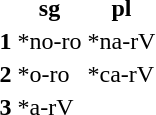<table>
<tr>
<th></th>
<th>sg</th>
<th>pl</th>
</tr>
<tr>
<th>1</th>
<td>*no-ro</td>
<td>*na-rV</td>
</tr>
<tr>
<th>2</th>
<td>*o-ro</td>
<td>*ca-rV</td>
</tr>
<tr>
<th>3</th>
<td>*a-rV</td>
<td></td>
</tr>
</table>
